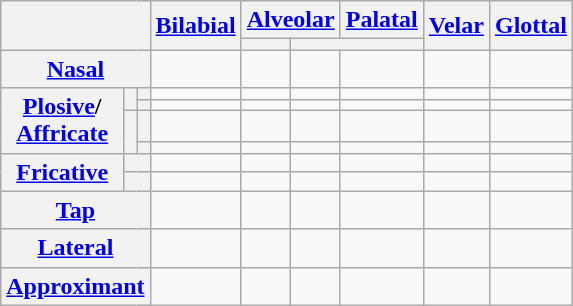<table class="wikitable" style="text-align:center;">
<tr>
<th rowspan="2" colspan="3"></th>
<th rowspan="2"><a href='#'>Bilabial</a></th>
<th colspan="2"><a href='#'>Alveolar</a></th>
<th><a href='#'>Palatal</a></th>
<th rowspan="2"><a href='#'>Velar</a></th>
<th rowspan="2"><a href='#'>Glottal</a></th>
</tr>
<tr>
<th></th>
<th colspan="2"></th>
</tr>
<tr>
<th colspan="3"><a href='#'>Nasal</a></th>
<td></td>
<td></td>
<td></td>
<td></td>
<td></td>
<td></td>
</tr>
<tr>
<th rowspan="4"><a href='#'>Plosive</a>/<br><a href='#'>Affricate</a></th>
<th rowspan="2"></th>
<th></th>
<td></td>
<td></td>
<td></td>
<td></td>
<td></td>
<td></td>
</tr>
<tr>
<th></th>
<td></td>
<td></td>
<td></td>
<td></td>
<td></td>
<td></td>
</tr>
<tr>
<th rowspan="2"></th>
<th></th>
<td></td>
<td></td>
<td></td>
<td></td>
<td></td>
<td></td>
</tr>
<tr>
<th></th>
<td></td>
<td></td>
<td></td>
<td></td>
<td></td>
<td></td>
</tr>
<tr>
<th rowspan="2"><a href='#'>Fricative</a></th>
<th colspan="2"></th>
<td></td>
<td></td>
<td></td>
<td></td>
<td></td>
<td></td>
</tr>
<tr>
<th colspan="2"></th>
<td></td>
<td></td>
<td></td>
<td></td>
<td></td>
<td></td>
</tr>
<tr>
<th colspan="3"><a href='#'>Tap</a></th>
<td></td>
<td></td>
<td></td>
<td></td>
<td></td>
<td></td>
</tr>
<tr>
<th colspan="3"><a href='#'>Lateral</a></th>
<td></td>
<td></td>
<td></td>
<td></td>
<td></td>
<td></td>
</tr>
<tr>
<th colspan="3"><a href='#'>Approximant</a></th>
<td></td>
<td></td>
<td></td>
<td></td>
<td></td>
<td></td>
</tr>
</table>
